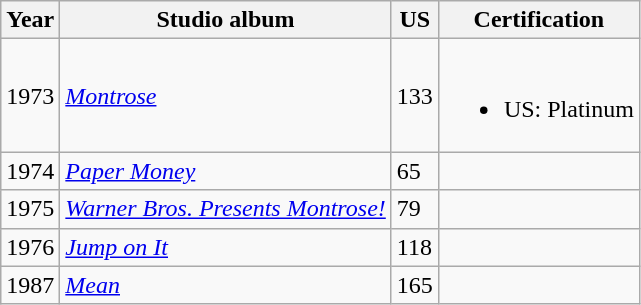<table class="wikitable">
<tr>
<th>Year</th>
<th>Studio album</th>
<th>US</th>
<th>Certification</th>
</tr>
<tr>
<td>1973</td>
<td><em><a href='#'>Montrose</a></em></td>
<td>133</td>
<td><br><ul><li>US: Platinum</li></ul></td>
</tr>
<tr>
<td>1974</td>
<td><em><a href='#'>Paper Money</a></em></td>
<td>65</td>
<td></td>
</tr>
<tr>
<td>1975</td>
<td><em><a href='#'>Warner Bros. Presents Montrose!</a></em></td>
<td>79</td>
<td></td>
</tr>
<tr>
<td>1976</td>
<td><em><a href='#'>Jump on It</a></em></td>
<td>118</td>
<td></td>
</tr>
<tr>
<td>1987</td>
<td><em><a href='#'>Mean</a></em></td>
<td>165</td>
<td></td>
</tr>
</table>
